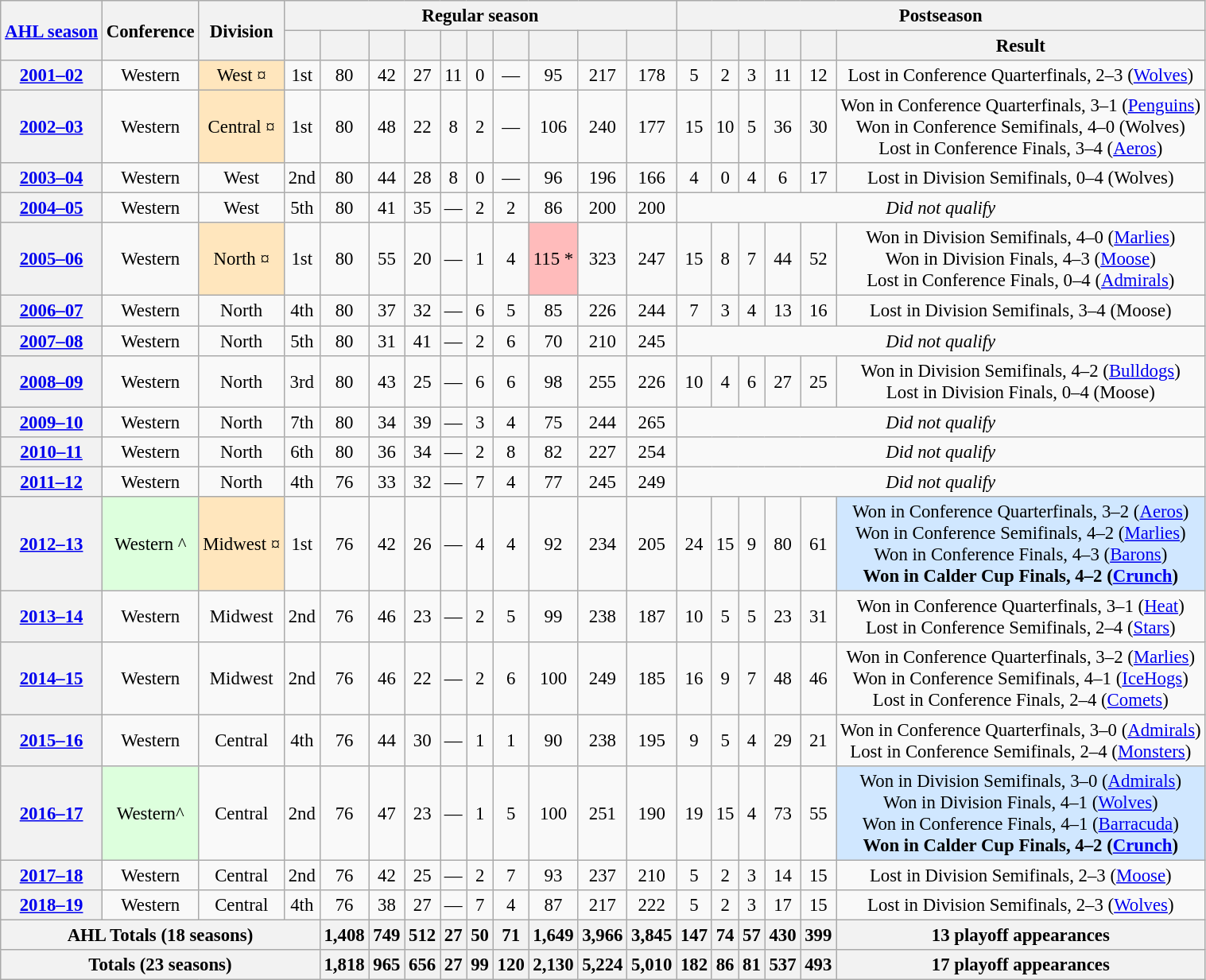<table class="wikitable" style="text-align: center; font-size: 95%">
<tr>
<th rowspan="2"><a href='#'>AHL season</a></th>
<th rowspan="2">Conference</th>
<th rowspan="2">Division</th>
<th colspan="10">Regular season</th>
<th colspan="6">Postseason</th>
</tr>
<tr>
<th></th>
<th></th>
<th></th>
<th></th>
<th></th>
<th></th>
<th></th>
<th></th>
<th></th>
<th></th>
<th></th>
<th></th>
<th></th>
<th></th>
<th></th>
<th>Result</th>
</tr>
<tr>
<th><a href='#'>2001–02</a></th>
<td>Western</td>
<td style="background: #ffe6bd;">West ¤</td>
<td>1st</td>
<td>80</td>
<td>42</td>
<td>27</td>
<td>11</td>
<td>0</td>
<td>—</td>
<td>95</td>
<td>217</td>
<td>178</td>
<td>5</td>
<td>2</td>
<td>3</td>
<td>11</td>
<td>12</td>
<td>Lost in Conference Quarterfinals, 2–3 (<a href='#'>Wolves</a>)</td>
</tr>
<tr>
<th><a href='#'>2002–03</a></th>
<td>Western</td>
<td style="background: #ffe6bd;">Central ¤</td>
<td>1st</td>
<td>80</td>
<td>48</td>
<td>22</td>
<td>8</td>
<td>2</td>
<td>—</td>
<td>106</td>
<td>240</td>
<td>177</td>
<td>15</td>
<td>10</td>
<td>5</td>
<td>36</td>
<td>30</td>
<td>Won in Conference Quarterfinals, 3–1 (<a href='#'>Penguins</a>)<br>Won in Conference Semifinals, 4–0 (Wolves)<br>Lost in Conference Finals, 3–4 (<a href='#'>Aeros</a>)</td>
</tr>
<tr>
<th><a href='#'>2003–04</a></th>
<td>Western</td>
<td>West</td>
<td>2nd</td>
<td>80</td>
<td>44</td>
<td>28</td>
<td>8</td>
<td>0</td>
<td>—</td>
<td>96</td>
<td>196</td>
<td>166</td>
<td>4</td>
<td>0</td>
<td>4</td>
<td>6</td>
<td>17</td>
<td>Lost in Division Semifinals, 0–4 (Wolves)</td>
</tr>
<tr>
<th><a href='#'>2004–05</a></th>
<td>Western</td>
<td>West</td>
<td>5th</td>
<td>80</td>
<td>41</td>
<td>35</td>
<td>—</td>
<td>2</td>
<td>2</td>
<td>86</td>
<td>200</td>
<td>200</td>
<td colspan="6"><em>Did not qualify</em></td>
</tr>
<tr>
<th><a href='#'>2005–06</a></th>
<td>Western</td>
<td style="background: #ffe6bd;">North ¤</td>
<td>1st</td>
<td>80</td>
<td>55</td>
<td>20</td>
<td>—</td>
<td>1</td>
<td>4</td>
<td style="background: #ffbbbb;">115 *</td>
<td>323</td>
<td>247</td>
<td>15</td>
<td>8</td>
<td>7</td>
<td>44</td>
<td>52</td>
<td>Won in Division Semifinals, 4–0 (<a href='#'>Marlies</a>)<br>Won in Division Finals, 4–3 (<a href='#'>Moose</a>)<br>Lost in Conference Finals, 0–4 (<a href='#'>Admirals</a>)</td>
</tr>
<tr>
<th><a href='#'>2006–07</a></th>
<td>Western</td>
<td>North</td>
<td>4th</td>
<td>80</td>
<td>37</td>
<td>32</td>
<td>—</td>
<td>6</td>
<td>5</td>
<td>85</td>
<td>226</td>
<td>244</td>
<td>7</td>
<td>3</td>
<td>4</td>
<td>13</td>
<td>16</td>
<td>Lost in Division Semifinals, 3–4 (Moose)</td>
</tr>
<tr>
<th><a href='#'>2007–08</a></th>
<td>Western</td>
<td>North</td>
<td>5th</td>
<td>80</td>
<td>31</td>
<td>41</td>
<td>—</td>
<td>2</td>
<td>6</td>
<td>70</td>
<td>210</td>
<td>245</td>
<td colspan="6"><em>Did not qualify</em></td>
</tr>
<tr>
<th><a href='#'>2008–09</a></th>
<td>Western</td>
<td>North</td>
<td>3rd</td>
<td>80</td>
<td>43</td>
<td>25</td>
<td>—</td>
<td>6</td>
<td>6</td>
<td>98</td>
<td>255</td>
<td>226</td>
<td>10</td>
<td>4</td>
<td>6</td>
<td>27</td>
<td>25</td>
<td>Won in Division Semifinals, 4–2 (<a href='#'>Bulldogs</a>)<br>Lost in Division Finals, 0–4 (Moose)</td>
</tr>
<tr>
<th><a href='#'>2009–10</a></th>
<td>Western</td>
<td>North</td>
<td>7th</td>
<td>80</td>
<td>34</td>
<td>39</td>
<td>—</td>
<td>3</td>
<td>4</td>
<td>75</td>
<td>244</td>
<td>265</td>
<td colspan="6"><em>Did not qualify</em></td>
</tr>
<tr>
<th><a href='#'>2010–11</a></th>
<td>Western</td>
<td>North</td>
<td>6th</td>
<td>80</td>
<td>36</td>
<td>34</td>
<td>—</td>
<td>2</td>
<td>8</td>
<td>82</td>
<td>227</td>
<td>254</td>
<td colspan="6"><em>Did not qualify</em></td>
</tr>
<tr>
<th><a href='#'>2011–12</a></th>
<td>Western</td>
<td>North</td>
<td>4th</td>
<td>76</td>
<td>33</td>
<td>32</td>
<td>—</td>
<td>7</td>
<td>4</td>
<td>77</td>
<td>245</td>
<td>249</td>
<td colspan="6"><em>Did not qualify</em></td>
</tr>
<tr>
<th><a href='#'>2012–13</a></th>
<td bgcolor="#ddffdd">Western ^</td>
<td bgcolor="#FFE6BD">Midwest ¤</td>
<td>1st</td>
<td>76</td>
<td>42</td>
<td>26</td>
<td>—</td>
<td>4</td>
<td>4</td>
<td>92</td>
<td>234</td>
<td>205</td>
<td>24</td>
<td>15</td>
<td>9</td>
<td>80</td>
<td>61</td>
<td style="background: #D0E7FF;">Won in Conference Quarterfinals, 3–2 (<a href='#'>Aeros</a>)<br>Won in Conference Semifinals, 4–2 (<a href='#'>Marlies</a>)<br>Won in Conference Finals, 4–3 (<a href='#'>Barons</a>)<br><strong>Won in Calder Cup Finals, 4–2 (<a href='#'>Crunch</a>)</strong></td>
</tr>
<tr>
<th><a href='#'>2013–14</a></th>
<td>Western</td>
<td>Midwest</td>
<td>2nd</td>
<td>76</td>
<td>46</td>
<td>23</td>
<td>—</td>
<td>2</td>
<td>5</td>
<td>99</td>
<td>238</td>
<td>187</td>
<td>10</td>
<td>5</td>
<td>5</td>
<td>23</td>
<td>31</td>
<td>Won in Conference Quarterfinals, 3–1 (<a href='#'>Heat</a>)<br>Lost in Conference Semifinals, 2–4 (<a href='#'>Stars</a>)</td>
</tr>
<tr>
<th><a href='#'>2014–15</a></th>
<td>Western</td>
<td>Midwest</td>
<td>2nd</td>
<td>76</td>
<td>46</td>
<td>22</td>
<td>—</td>
<td>2</td>
<td>6</td>
<td>100</td>
<td>249</td>
<td>185</td>
<td>16</td>
<td>9</td>
<td>7</td>
<td>48</td>
<td>46</td>
<td>Won in Conference Quarterfinals, 3–2 (<a href='#'>Marlies</a>)<br>Won in Conference Semifinals, 4–1 (<a href='#'>IceHogs</a>)<br>Lost in Conference Finals, 2–4 (<a href='#'>Comets</a>)</td>
</tr>
<tr>
<th><a href='#'>2015–16</a></th>
<td>Western</td>
<td>Central</td>
<td>4th</td>
<td>76</td>
<td>44</td>
<td>30</td>
<td>—</td>
<td>1</td>
<td>1</td>
<td>90</td>
<td>238</td>
<td>195</td>
<td>9</td>
<td>5</td>
<td>4</td>
<td>29</td>
<td>21</td>
<td>Won in Conference Quarterfinals, 3–0 (<a href='#'>Admirals</a>)<br>Lost in Conference Semifinals, 2–4 (<a href='#'>Monsters</a>)</td>
</tr>
<tr>
<th><a href='#'>2016–17</a></th>
<td bgcolor="#ddffdd">Western^</td>
<td>Central</td>
<td>2nd</td>
<td>76</td>
<td>47</td>
<td>23</td>
<td>—</td>
<td>1</td>
<td>5</td>
<td>100</td>
<td>251</td>
<td>190</td>
<td>19</td>
<td>15</td>
<td>4</td>
<td>73</td>
<td>55</td>
<td style="background: #D0E7FF;">Won in Division Semifinals, 3–0 (<a href='#'>Admirals</a>)<br>Won in Division Finals, 4–1 (<a href='#'>Wolves</a>)<br>Won in Conference Finals, 4–1 (<a href='#'>Barracuda</a>)<br><strong>Won in Calder Cup Finals, 4–2 (<a href='#'>Crunch</a>)</strong></td>
</tr>
<tr>
<th><a href='#'>2017–18</a></th>
<td>Western</td>
<td>Central</td>
<td>2nd</td>
<td>76</td>
<td>42</td>
<td>25</td>
<td>—</td>
<td>2</td>
<td>7</td>
<td>93</td>
<td>237</td>
<td>210</td>
<td>5</td>
<td>2</td>
<td>3</td>
<td>14</td>
<td>15</td>
<td>Lost in Division Semifinals, 2–3 (<a href='#'>Moose</a>)</td>
</tr>
<tr>
<th><a href='#'>2018–19</a></th>
<td>Western</td>
<td>Central</td>
<td>4th</td>
<td>76</td>
<td>38</td>
<td>27</td>
<td>—</td>
<td>7</td>
<td>4</td>
<td>87</td>
<td>217</td>
<td>222</td>
<td>5</td>
<td>2</td>
<td>3</td>
<td>17</td>
<td>15</td>
<td>Lost in Division Semifinals, 2–3 (<a href='#'>Wolves</a>)</td>
</tr>
<tr>
<th colspan="4">AHL Totals (18 seasons)</th>
<th>1,408</th>
<th>749</th>
<th>512</th>
<th>27</th>
<th>50</th>
<th>71</th>
<th>1,649</th>
<th>3,966</th>
<th>3,845</th>
<th>147</th>
<th>74</th>
<th>57</th>
<th>430</th>
<th>399</th>
<th>13 playoff appearances</th>
</tr>
<tr>
<th colspan="4">Totals (23 seasons)</th>
<th>1,818</th>
<th>965</th>
<th>656</th>
<th>27</th>
<th>99</th>
<th>120</th>
<th>2,130</th>
<th>5,224</th>
<th>5,010</th>
<th>182</th>
<th>86</th>
<th>81</th>
<th>537</th>
<th>493</th>
<th>17 playoff appearances</th>
</tr>
</table>
